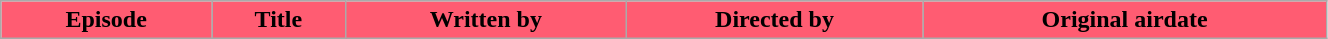<table class="wikitable plainrowheaders" style="width:70%;">
<tr>
<th style="background:#FF5C72;">Episode</th>
<th style="background:#FF5C72;">Title</th>
<th style="background:#FF5C72;">Written by</th>
<th style="background:#FF5C72;">Directed by</th>
<th style="background:#FF5C72;">Original airdate<br>




</th>
</tr>
</table>
